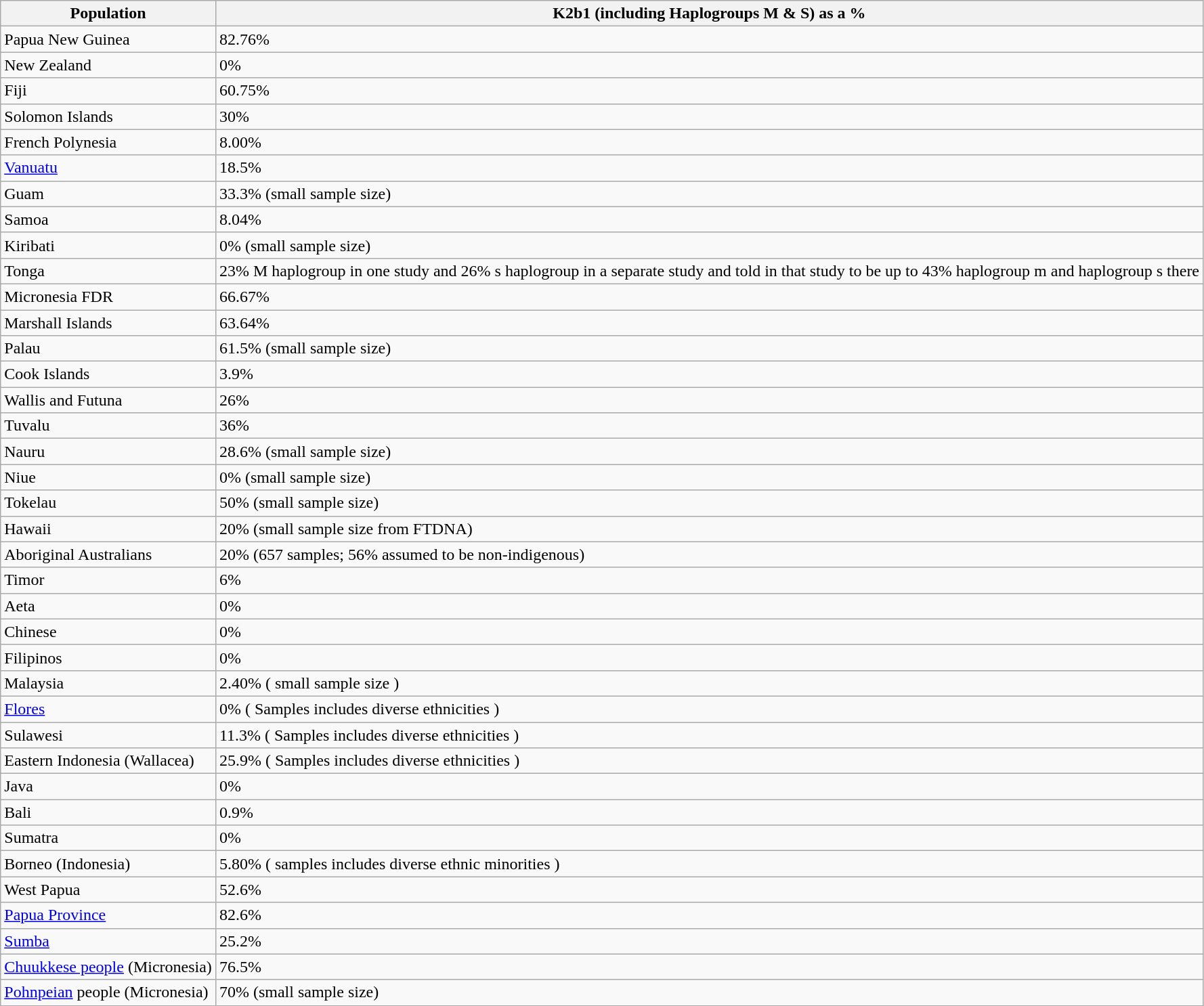<table class="wikitable sortable">
<tr>
<th>Population</th>
<th>K2b1 (including Haplogroups M & S) as a % </th>
</tr>
<tr>
<td>Papua New Guinea</td>
<td>82.76%</td>
</tr>
<tr>
<td>New Zealand</td>
<td>0%</td>
</tr>
<tr>
<td>Fiji</td>
<td>60.75%</td>
</tr>
<tr>
<td>Solomon Islands</td>
<td>30%</td>
</tr>
<tr>
<td>French Polynesia</td>
<td>8.00%</td>
</tr>
<tr>
<td><a href='#'>Vanuatu</a></td>
<td>18.5%</td>
</tr>
<tr>
<td>Guam</td>
<td>33.3% (small sample size)</td>
</tr>
<tr>
<td>Samoa</td>
<td>8.04%</td>
</tr>
<tr>
<td>Kiribati</td>
<td>0% (small sample size)</td>
</tr>
<tr>
<td>Tonga</td>
<td>23% M haplogroup in one study and 26% s haplogroup in a separate study and told in that study to be up to 43% haplogroup m and haplogroup s there</td>
</tr>
<tr>
<td>Micronesia FDR</td>
<td>66.67%</td>
</tr>
<tr>
<td>Marshall Islands</td>
<td>63.64%</td>
</tr>
<tr>
<td>Palau</td>
<td>61.5% (small sample size)</td>
</tr>
<tr>
<td>Cook Islands</td>
<td>3.9%</td>
</tr>
<tr>
<td>Wallis and Futuna</td>
<td>26%</td>
</tr>
<tr>
<td>Tuvalu</td>
<td>36%</td>
</tr>
<tr>
<td>Nauru</td>
<td>28.6% (small sample size)</td>
</tr>
<tr>
<td>Niue</td>
<td>0% (small sample size)</td>
</tr>
<tr>
<td>Tokelau</td>
<td>50% (small sample size)</td>
</tr>
<tr>
<td>Hawaii</td>
<td>20% (small sample size from FTDNA)</td>
</tr>
<tr>
<td>Aboriginal Australians</td>
<td>20% (657 samples; 56% assumed to be non-indigenous)</td>
</tr>
<tr>
<td>Timor</td>
<td>6%</td>
</tr>
<tr>
<td>Aeta</td>
<td>0%</td>
</tr>
<tr>
<td>Chinese</td>
<td>0%</td>
</tr>
<tr>
<td>Filipinos</td>
<td>0%</td>
</tr>
<tr>
<td>Malaysia</td>
<td>2.40% ( small sample size )</td>
</tr>
<tr>
<td><a href='#'>Flores</a></td>
<td>0%  ( Samples includes diverse ethnicities )</td>
</tr>
<tr>
<td>Sulawesi</td>
<td>11.3% ( Samples includes diverse ethnicities )</td>
</tr>
<tr>
<td>Eastern Indonesia (Wallacea)</td>
<td>25.9% ( Samples includes diverse ethnicities )</td>
</tr>
<tr>
<td>Java</td>
<td>0%</td>
</tr>
<tr>
<td>Bali</td>
<td>0.9%</td>
</tr>
<tr>
<td>Sumatra</td>
<td>0%</td>
</tr>
<tr>
<td>Borneo (Indonesia)</td>
<td>5.80% ( samples includes diverse ethnic minorities )</td>
</tr>
<tr>
<td>West Papua</td>
<td>52.6%</td>
</tr>
<tr>
<td><a href='#'>Papua Province</a></td>
<td>82.6%</td>
</tr>
<tr>
<td><a href='#'>Sumba</a></td>
<td>25.2%</td>
</tr>
<tr>
<td><a href='#'>Chuukkese people</a> (Micronesia)</td>
<td>76.5%</td>
</tr>
<tr>
<td><a href='#'>Pohnpeian</a> people (Micronesia)</td>
<td>70% (small sample size)</td>
</tr>
</table>
